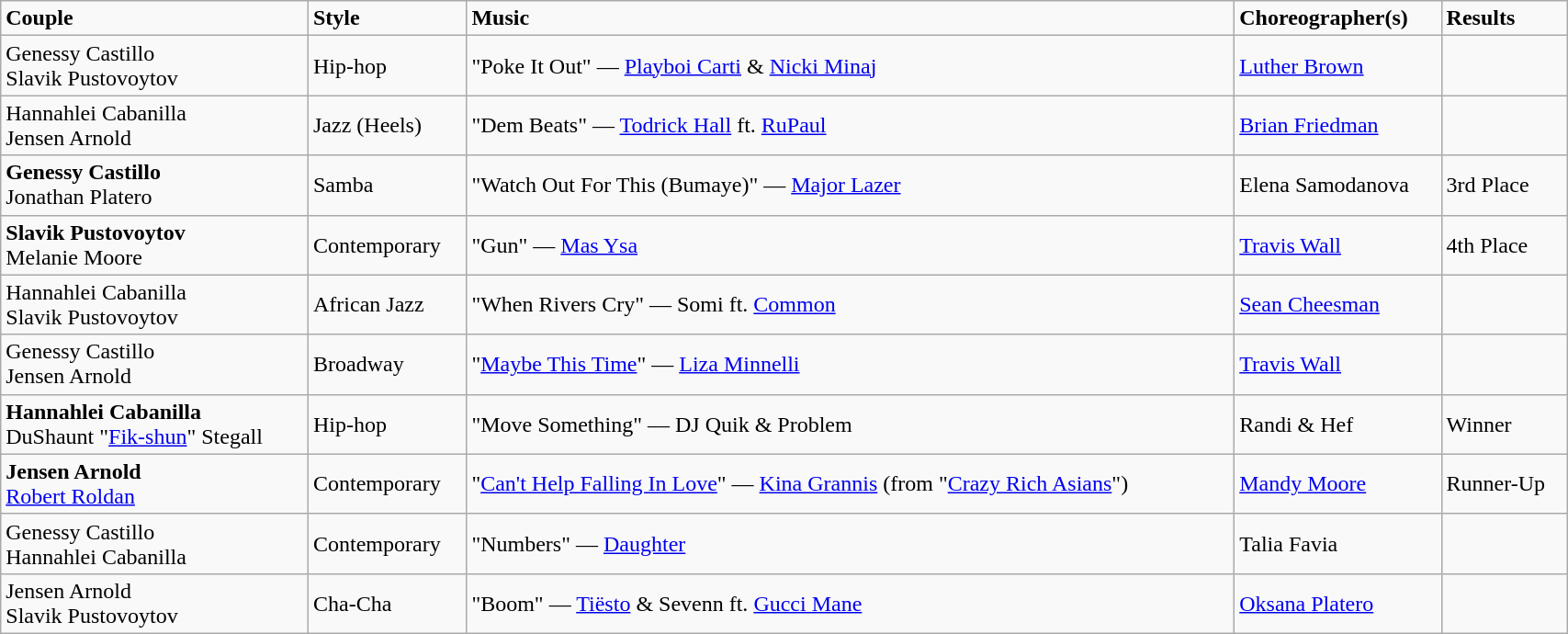<table class="wikitable" style="width:90%;">
<tr>
<td><strong>Couple</strong></td>
<td><strong>Style</strong></td>
<td><strong>Music</strong></td>
<td><strong>Choreographer(s)</strong></td>
<td><strong>Results</strong></td>
</tr>
<tr>
<td>Genessy Castillo<br>Slavik Pustovoytov</td>
<td>Hip-hop</td>
<td>"Poke It Out" — <a href='#'>Playboi Carti</a> & <a href='#'>Nicki Minaj</a></td>
<td><a href='#'>Luther Brown</a></td>
<td></td>
</tr>
<tr>
<td>Hannahlei Cabanilla<br>Jensen Arnold</td>
<td>Jazz (Heels)</td>
<td>"Dem Beats" — <a href='#'>Todrick Hall</a> ft. <a href='#'>RuPaul</a></td>
<td><a href='#'>Brian Friedman</a></td>
<td></td>
</tr>
<tr>
<td><strong>Genessy Castillo</strong><br>Jonathan Platero</td>
<td>Samba</td>
<td>"Watch Out For This (Bumaye)" — <a href='#'>Major Lazer</a></td>
<td>Elena Samodanova</td>
<td>3rd Place</td>
</tr>
<tr>
<td><strong>Slavik Pustovoytov</strong><br>Melanie Moore</td>
<td>Contemporary</td>
<td>"Gun" — <a href='#'>Mas Ysa</a></td>
<td><a href='#'>Travis Wall</a></td>
<td>4th Place</td>
</tr>
<tr>
<td>Hannahlei Cabanilla<br>Slavik Pustovoytov</td>
<td>African Jazz</td>
<td>"When Rivers Cry" — Somi ft. <a href='#'>Common</a></td>
<td><a href='#'>Sean Cheesman</a></td>
<td></td>
</tr>
<tr>
<td>Genessy Castillo<br>Jensen Arnold</td>
<td>Broadway</td>
<td>"<a href='#'>Maybe This Time</a>" — <a href='#'>Liza Minnelli</a></td>
<td><a href='#'>Travis Wall</a></td>
<td></td>
</tr>
<tr>
<td><strong>Hannahlei Cabanilla</strong><br>DuShaunt "<a href='#'>Fik-shun</a>" Stegall</td>
<td>Hip-hop</td>
<td>"Move Something" — DJ Quik & Problem</td>
<td>Randi & Hef</td>
<td>Winner</td>
</tr>
<tr>
<td><strong>Jensen Arnold</strong><br><a href='#'>Robert Roldan</a></td>
<td>Contemporary</td>
<td>"<a href='#'>Can't Help Falling In Love</a>" —  <a href='#'>Kina Grannis</a> (from "<a href='#'>Crazy Rich Asians</a>")</td>
<td><a href='#'>Mandy Moore</a></td>
<td>Runner-Up</td>
</tr>
<tr>
<td>Genessy Castillo<br>Hannahlei Cabanilla</td>
<td>Contemporary</td>
<td>"Numbers" — <a href='#'>Daughter</a></td>
<td>Talia Favia</td>
<td></td>
</tr>
<tr>
<td>Jensen Arnold<br>Slavik Pustovoytov</td>
<td>Cha-Cha</td>
<td>"Boom" — <a href='#'>Tiësto</a> & Sevenn ft. <a href='#'>Gucci Mane</a></td>
<td><a href='#'>Oksana Platero</a></td>
<td></td>
</tr>
</table>
